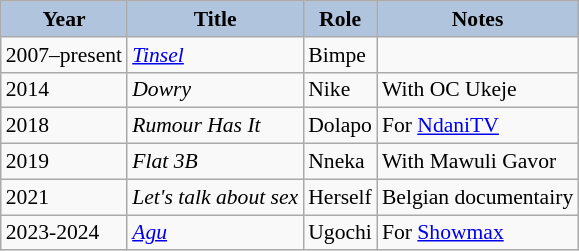<table class="wikitable" style="font-size:90%;">
<tr>
<th style="background:#B0C4DE;">Year</th>
<th style="background:#B0C4DE;">Title</th>
<th style="background:#B0C4DE;">Role</th>
<th style="background:#B0C4DE;">Notes</th>
</tr>
<tr>
<td rowspan="1">2007–present</td>
<td><em><a href='#'>Tinsel</a></em></td>
<td>Bimpe</td>
<td></td>
</tr>
<tr>
<td rowspan="1">2014</td>
<td><em>Dowry</em></td>
<td>Nike</td>
<td>With OC Ukeje</td>
</tr>
<tr>
<td>2018</td>
<td><em>Rumour Has It</em></td>
<td>Dolapo</td>
<td>For <a href='#'>NdaniTV</a></td>
</tr>
<tr>
<td>2019</td>
<td><em>Flat 3B</em></td>
<td>Nneka</td>
<td>With Mawuli Gavor</td>
</tr>
<tr>
<td>2021</td>
<td><em>Let's talk about sex</em></td>
<td>Herself</td>
<td>Belgian documentairy</td>
</tr>
<tr>
<td>2023-2024</td>
<td><em><a href='#'>Agu</a></em></td>
<td>Ugochi</td>
<td>For <a href='#'>Showmax</a></td>
</tr>
</table>
